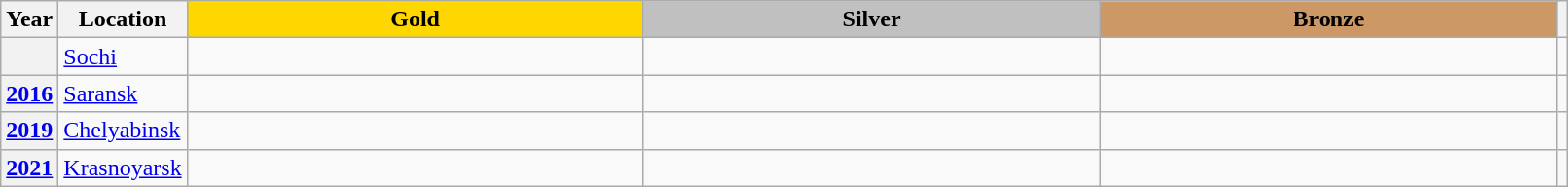<table class="wikitable unsortable" style="text-align:left; width:85%">
<tr>
<th scope="col" style="text-align:center">Year</th>
<th scope="col" style="text-align:center">Location</th>
<td scope="col" style="text-align:center; width:30%; background:gold"><strong>Gold</strong></td>
<td scope="col" style="text-align:center; width:30%; background:silver"><strong>Silver</strong></td>
<td scope="col" style="text-align:center; width:30%; background:#c96"><strong>Bronze</strong></td>
<th scope="col" style="text-align:center"></th>
</tr>
<tr>
<th scope="row" style="text-align:left"></th>
<td><a href='#'>Sochi</a></td>
<td></td>
<td></td>
<td></td>
<td></td>
</tr>
<tr>
<th scope="row" style="text-align:left"><a href='#'>2016</a></th>
<td><a href='#'>Saransk</a></td>
<td></td>
<td></td>
<td></td>
<td></td>
</tr>
<tr>
<th scope="row" style="text-align:left"><a href='#'>2019</a></th>
<td><a href='#'>Chelyabinsk</a></td>
<td></td>
<td></td>
<td></td>
<td></td>
</tr>
<tr>
<th scope="row" style="text-align:left"><a href='#'>2021</a></th>
<td><a href='#'>Krasnoyarsk</a></td>
<td></td>
<td></td>
<td></td>
<td></td>
</tr>
</table>
